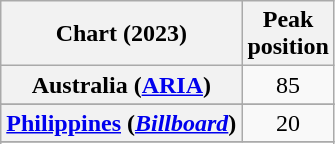<table class="wikitable sortable plainrowheaders" style="text-align:center">
<tr>
<th scope="col">Chart (2023)</th>
<th scope="col">Peak<br>position</th>
</tr>
<tr>
<th scope="row">Australia (<a href='#'>ARIA</a>)</th>
<td>85</td>
</tr>
<tr>
</tr>
<tr>
</tr>
<tr>
<th scope="row"><a href='#'>Philippines</a> (<em><a href='#'>Billboard</a></em>)</th>
<td>20</td>
</tr>
<tr>
</tr>
<tr>
</tr>
</table>
